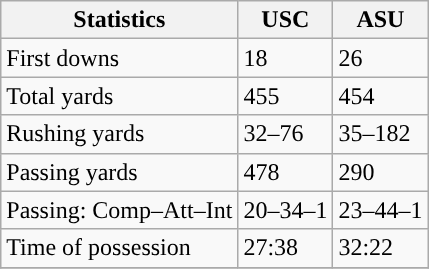<table class="wikitable" style="float: left;">
<tr>
<th>Statistics</th>
<th>USC</th>
<th>ASU</th>
</tr>
<tr>
<td>First downs</td>
<td>18</td>
<td>26</td>
</tr>
<tr>
<td>Total yards</td>
<td>455</td>
<td>454</td>
</tr>
<tr>
<td>Rushing yards</td>
<td>32–76</td>
<td>35–182</td>
</tr>
<tr>
<td>Passing yards</td>
<td>478</td>
<td>290</td>
</tr>
<tr>
<td>Passing: Comp–Att–Int</td>
<td>20–34–1</td>
<td>23–44–1</td>
</tr>
<tr>
<td>Time of possession</td>
<td>27:38</td>
<td>32:22</td>
</tr>
<tr>
</tr>
</table>
